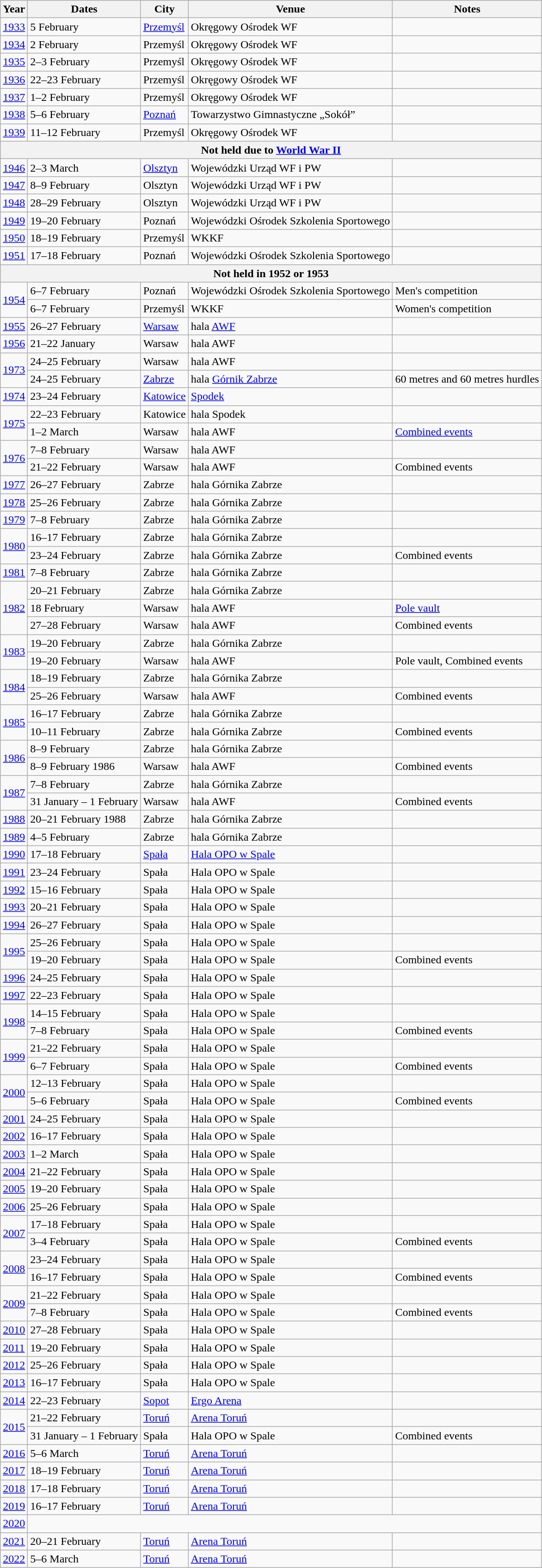<table class="wikitable">
<tr>
<th>Year</th>
<th>Dates</th>
<th>City</th>
<th>Venue</th>
<th>Notes</th>
</tr>
<tr>
<td><a href='#'>1933</a></td>
<td>5 February</td>
<td><a href='#'>Przemyśl</a></td>
<td>Okręgowy Ośrodek WF</td>
<td></td>
</tr>
<tr>
<td><a href='#'>1934</a></td>
<td>2 February</td>
<td>Przemyśl</td>
<td>Okręgowy Ośrodek WF</td>
<td></td>
</tr>
<tr>
<td><a href='#'>1935</a></td>
<td>2–3 February</td>
<td>Przemyśl</td>
<td>Okręgowy Ośrodek WF</td>
<td></td>
</tr>
<tr>
<td><a href='#'>1936</a></td>
<td>22–23 February</td>
<td>Przemyśl</td>
<td>Okręgowy Ośrodek WF</td>
<td></td>
</tr>
<tr>
<td><a href='#'>1937</a></td>
<td>1–2 February</td>
<td>Przemyśl</td>
<td>Okręgowy Ośrodek WF</td>
<td></td>
</tr>
<tr>
<td><a href='#'>1938</a></td>
<td>5–6 February</td>
<td><a href='#'>Poznań</a></td>
<td>Towarzystwo Gimnastyczne „Sokół”</td>
<td></td>
</tr>
<tr>
<td><a href='#'>1939</a></td>
<td>11–12 February</td>
<td>Przemyśl</td>
<td>Okręgowy Ośrodek WF</td>
<td></td>
</tr>
<tr>
<th colspan=5>Not held due to <a href='#'>World War II</a></th>
</tr>
<tr>
<td><a href='#'>1946</a></td>
<td>2–3 March</td>
<td><a href='#'>Olsztyn</a></td>
<td>Wojewódzki Urząd WF i PW</td>
<td></td>
</tr>
<tr>
<td><a href='#'>1947</a></td>
<td>8–9 February</td>
<td>Olsztyn</td>
<td>Wojewódzki Urząd WF i PW</td>
<td></td>
</tr>
<tr>
<td><a href='#'>1948</a></td>
<td>28–29 February</td>
<td>Olsztyn</td>
<td>Wojewódzki Urząd WF i PW</td>
<td></td>
</tr>
<tr>
<td><a href='#'>1949</a></td>
<td>19–20 February</td>
<td>Poznań</td>
<td>Wojewódzki Ośrodek Szkolenia Sportowego</td>
<td></td>
</tr>
<tr>
<td><a href='#'>1950</a></td>
<td>18–19 February</td>
<td>Przemyśl</td>
<td>WKKF</td>
<td></td>
</tr>
<tr>
<td><a href='#'>1951</a></td>
<td>17–18 February</td>
<td>Poznań</td>
<td>Wojewódzki Ośrodek Szkolenia Sportowego</td>
<td></td>
</tr>
<tr>
<th colspan=5>Not held in 1952 or 1953</th>
</tr>
<tr>
<td rowspan="2"><a href='#'>1954</a></td>
<td>6–7 February</td>
<td>Poznań</td>
<td>Wojewódzki Ośrodek Szkolenia Sportowego</td>
<td>Men's competition</td>
</tr>
<tr>
<td>6–7 February</td>
<td>Przemyśl</td>
<td>WKKF</td>
<td>Women's competition</td>
</tr>
<tr>
<td><a href='#'>1955</a></td>
<td>26–27 February</td>
<td><a href='#'>Warsaw</a></td>
<td>hala <a href='#'>AWF</a></td>
<td></td>
</tr>
<tr>
<td><a href='#'>1956</a></td>
<td>21–22 January</td>
<td>Warsaw</td>
<td>hala AWF</td>
<td></td>
</tr>
<tr>
<td rowspan="2"><a href='#'>1973</a></td>
<td>24–25 February</td>
<td>Warsaw</td>
<td>hala AWF</td>
<td></td>
</tr>
<tr>
<td>24–25 February</td>
<td><a href='#'>Zabrze</a></td>
<td>hala <a href='#'>Górnik Zabrze</a></td>
<td>60 metres and 60 metres hurdles</td>
</tr>
<tr>
<td><a href='#'>1974</a></td>
<td>23–24 February</td>
<td><a href='#'>Katowice</a></td>
<td><a href='#'>Spodek</a></td>
<td></td>
</tr>
<tr>
<td rowspan="2"><a href='#'>1975</a></td>
<td>22–23 February</td>
<td>Katowice</td>
<td>hala Spodek</td>
<td></td>
</tr>
<tr>
<td>1–2 March</td>
<td>Warsaw</td>
<td>hala AWF</td>
<td><a href='#'>Combined events</a></td>
</tr>
<tr>
<td rowspan="2"><a href='#'>1976</a></td>
<td>7–8 February</td>
<td>Warsaw</td>
<td>hala AWF</td>
<td></td>
</tr>
<tr>
<td>21–22 February</td>
<td>Warsaw</td>
<td>hala AWF</td>
<td>Combined events</td>
</tr>
<tr>
<td><a href='#'>1977</a></td>
<td>26–27 February</td>
<td>Zabrze</td>
<td>hala Górnika Zabrze</td>
<td></td>
</tr>
<tr>
<td><a href='#'>1978</a></td>
<td>25–26 February</td>
<td>Zabrze</td>
<td>hala Górnika Zabrze</td>
<td></td>
</tr>
<tr>
<td><a href='#'>1979</a></td>
<td>7–8 February</td>
<td>Zabrze</td>
<td>hala Górnika Zabrze</td>
<td></td>
</tr>
<tr>
<td rowspan="2"><a href='#'>1980</a></td>
<td>16–17 February</td>
<td>Zabrze</td>
<td>hala Górnika Zabrze</td>
<td></td>
</tr>
<tr>
<td>23–24 February</td>
<td>Zabrze</td>
<td>hala Górnika Zabrze</td>
<td>Combined events</td>
</tr>
<tr>
<td><a href='#'>1981</a></td>
<td>7–8 February</td>
<td>Zabrze</td>
<td>hala Górnika Zabrze</td>
<td></td>
</tr>
<tr>
<td rowspan="3"><a href='#'>1982</a></td>
<td>20–21 February</td>
<td>Zabrze</td>
<td>hala Górnika Zabrze</td>
<td></td>
</tr>
<tr>
<td>18 February</td>
<td>Warsaw</td>
<td>hala AWF</td>
<td><a href='#'>Pole vault</a></td>
</tr>
<tr>
<td>27–28 February</td>
<td>Warsaw</td>
<td>hala AWF</td>
<td>Combined events</td>
</tr>
<tr>
<td rowspan="2"><a href='#'>1983</a></td>
<td>19–20 February</td>
<td>Zabrze</td>
<td>hala Górnika Zabrze</td>
<td></td>
</tr>
<tr>
<td>19–20 February</td>
<td>Warsaw</td>
<td>hala AWF</td>
<td>Pole vault, Combined events</td>
</tr>
<tr>
<td rowspan="2"><a href='#'>1984</a></td>
<td>18–19 February</td>
<td>Zabrze</td>
<td>hala Górnika Zabrze</td>
<td></td>
</tr>
<tr>
<td>25–26 February</td>
<td>Warsaw</td>
<td>hala AWF</td>
<td>Combined events</td>
</tr>
<tr>
<td rowspan="2"><a href='#'>1985</a></td>
<td>16–17 February</td>
<td>Zabrze</td>
<td>hala Górnika Zabrze</td>
<td></td>
</tr>
<tr>
<td>10–11 February</td>
<td>Zabrze</td>
<td>hala Górnika Zabrze</td>
<td>Combined events</td>
</tr>
<tr>
<td rowspan="2"><a href='#'>1986</a></td>
<td>8–9 February</td>
<td>Zabrze</td>
<td>hala Górnika Zabrze</td>
<td></td>
</tr>
<tr>
<td>8–9 February 1986</td>
<td>Warsaw</td>
<td>hala AWF</td>
<td>Combined events</td>
</tr>
<tr>
<td rowspan="2"><a href='#'>1987</a></td>
<td>7–8 February</td>
<td>Zabrze</td>
<td>hala Górnika Zabrze</td>
<td></td>
</tr>
<tr>
<td>31 January – 1 February</td>
<td>Warsaw</td>
<td>hala AWF</td>
<td>Combined events</td>
</tr>
<tr>
<td><a href='#'>1988</a></td>
<td>20–21 February 1988</td>
<td>Zabrze</td>
<td>hala Górnika Zabrze</td>
<td></td>
</tr>
<tr>
<td><a href='#'>1989</a></td>
<td>4–5 February</td>
<td>Zabrze</td>
<td>hala Górnika Zabrze</td>
<td></td>
</tr>
<tr>
<td><a href='#'>1990</a></td>
<td>17–18 February</td>
<td><a href='#'>Spała</a></td>
<td><a href='#'>Hala OPO w Spale</a></td>
<td></td>
</tr>
<tr>
<td><a href='#'>1991</a></td>
<td>23–24 February</td>
<td>Spała</td>
<td>Hala OPO w Spale</td>
<td></td>
</tr>
<tr>
<td><a href='#'>1992</a></td>
<td>15–16 February</td>
<td>Spała</td>
<td>Hala OPO w Spale</td>
<td></td>
</tr>
<tr>
<td><a href='#'>1993</a></td>
<td>20–21 February</td>
<td>Spała</td>
<td>Hala OPO w Spale</td>
<td></td>
</tr>
<tr>
<td><a href='#'>1994</a></td>
<td>26–27 February</td>
<td>Spała</td>
<td>Hala OPO w Spale</td>
<td></td>
</tr>
<tr>
<td rowspan="2"><a href='#'>1995</a></td>
<td>25–26 February</td>
<td>Spała</td>
<td>Hala OPO w Spale</td>
<td></td>
</tr>
<tr>
<td>19–20 February</td>
<td>Spała</td>
<td>Hala OPO w Spale</td>
<td>Combined events</td>
</tr>
<tr>
<td><a href='#'>1996</a></td>
<td>24–25 February</td>
<td>Spała</td>
<td>Hala OPO w Spale</td>
<td></td>
</tr>
<tr>
<td><a href='#'>1997</a></td>
<td>22–23 February</td>
<td>Spała</td>
<td>Hala OPO w Spale</td>
<td></td>
</tr>
<tr>
<td rowspan="2"><a href='#'>1998</a></td>
<td>14–15 February</td>
<td>Spała</td>
<td>Hala OPO w Spale</td>
<td></td>
</tr>
<tr>
<td>7–8 February</td>
<td>Spała</td>
<td>Hala OPO w Spale</td>
<td>Combined events</td>
</tr>
<tr>
<td rowspan="2"><a href='#'>1999</a></td>
<td>21–22 February</td>
<td>Spała</td>
<td>Hala OPO w Spale</td>
<td></td>
</tr>
<tr>
<td>6–7 February</td>
<td>Spała</td>
<td>Hala OPO w Spale</td>
<td>Combined events</td>
</tr>
<tr>
<td rowspan="2"><a href='#'>2000</a></td>
<td>12–13 February</td>
<td>Spała</td>
<td>Hala OPO w Spale</td>
<td></td>
</tr>
<tr>
<td>5–6 February</td>
<td>Spała</td>
<td>Hala OPO w Spale</td>
<td>Combined events</td>
</tr>
<tr>
<td><a href='#'>2001</a></td>
<td>24–25 February</td>
<td>Spała</td>
<td>Hala OPO w Spale</td>
<td></td>
</tr>
<tr>
<td><a href='#'>2002</a></td>
<td>16–17 February</td>
<td>Spała</td>
<td>Hala OPO w Spale</td>
<td></td>
</tr>
<tr>
<td><a href='#'>2003</a></td>
<td>1–2 March</td>
<td>Spała</td>
<td>Hala OPO w Spale</td>
<td></td>
</tr>
<tr>
<td><a href='#'>2004</a></td>
<td>21–22 February</td>
<td>Spała</td>
<td>Hala OPO w Spale</td>
<td></td>
</tr>
<tr>
<td><a href='#'>2005</a></td>
<td>19–20 February</td>
<td>Spała</td>
<td>Hala OPO w Spale</td>
<td></td>
</tr>
<tr>
<td><a href='#'>2006</a></td>
<td>25–26 February</td>
<td>Spała</td>
<td>Hala OPO w Spale</td>
<td></td>
</tr>
<tr>
<td rowspan="2"><a href='#'>2007</a></td>
<td>17–18 February</td>
<td>Spała</td>
<td>Hala OPO w Spale</td>
<td></td>
</tr>
<tr>
<td>3–4 February</td>
<td>Spała</td>
<td>Hala OPO w Spale</td>
<td>Combined events</td>
</tr>
<tr>
<td rowspan="2"><a href='#'>2008</a></td>
<td>23–24 February</td>
<td>Spała</td>
<td>Hala OPO w Spale</td>
<td></td>
</tr>
<tr>
<td>16–17 February</td>
<td>Spała</td>
<td>Hala OPO w Spale</td>
<td>Combined events</td>
</tr>
<tr>
<td rowspan="2"><a href='#'>2009</a></td>
<td>21–22 February</td>
<td>Spała</td>
<td>Hala OPO w Spale</td>
<td></td>
</tr>
<tr>
<td>7–8 February</td>
<td>Spała</td>
<td>Hala OPO w Spale</td>
<td>Combined events</td>
</tr>
<tr>
<td><a href='#'>2010</a></td>
<td>27–28 February</td>
<td>Spała</td>
<td>Hala OPO w Spale</td>
<td></td>
</tr>
<tr>
<td><a href='#'>2011</a></td>
<td>19–20 February</td>
<td>Spała</td>
<td>Hala OPO w Spale</td>
<td></td>
</tr>
<tr>
<td><a href='#'>2012</a></td>
<td>25–26 February</td>
<td>Spała</td>
<td>Hala OPO w Spale</td>
<td></td>
</tr>
<tr>
<td><a href='#'>2013</a></td>
<td>16–17 February</td>
<td>Spała</td>
<td>Hala OPO w Spale</td>
<td></td>
</tr>
<tr>
<td><a href='#'>2014</a></td>
<td>22–23 February</td>
<td><a href='#'>Sopot</a></td>
<td><a href='#'>Ergo Arena</a></td>
<td></td>
</tr>
<tr>
<td rowspan="2"><a href='#'>2015</a></td>
<td>21–22 February</td>
<td><a href='#'>Toruń</a></td>
<td><a href='#'>Arena Toruń</a></td>
<td></td>
</tr>
<tr>
<td>31 January – 1 February</td>
<td>Spała</td>
<td>Hala OPO w Spale</td>
<td>Combined events</td>
</tr>
<tr>
<td><a href='#'>2016</a></td>
<td>5–6 March</td>
<td><a href='#'>Toruń</a></td>
<td><a href='#'>Arena Toruń</a></td>
<td></td>
</tr>
<tr>
<td><a href='#'>2017</a></td>
<td>18–19 February</td>
<td><a href='#'>Toruń</a></td>
<td><a href='#'>Arena Toruń</a></td>
<td></td>
</tr>
<tr>
<td><a href='#'>2018</a></td>
<td>17–18 February</td>
<td><a href='#'>Toruń</a></td>
<td><a href='#'>Arena Toruń</a></td>
<td></td>
</tr>
<tr>
<td><a href='#'>2019</a></td>
<td>16–17 February</td>
<td><a href='#'>Toruń</a></td>
<td><a href='#'>Arena Toruń</a></td>
<td></td>
</tr>
<tr>
<td><a href='#'>2020</a></td>
</tr>
<tr>
<td><a href='#'>2021</a></td>
<td>20–21 February</td>
<td><a href='#'>Toruń</a></td>
<td><a href='#'>Arena Toruń</a></td>
<td></td>
</tr>
<tr>
<td><a href='#'>2022</a></td>
<td>5–6 March</td>
<td><a href='#'>Toruń</a></td>
<td><a href='#'>Arena Toruń</a></td>
<td></td>
</tr>
</table>
